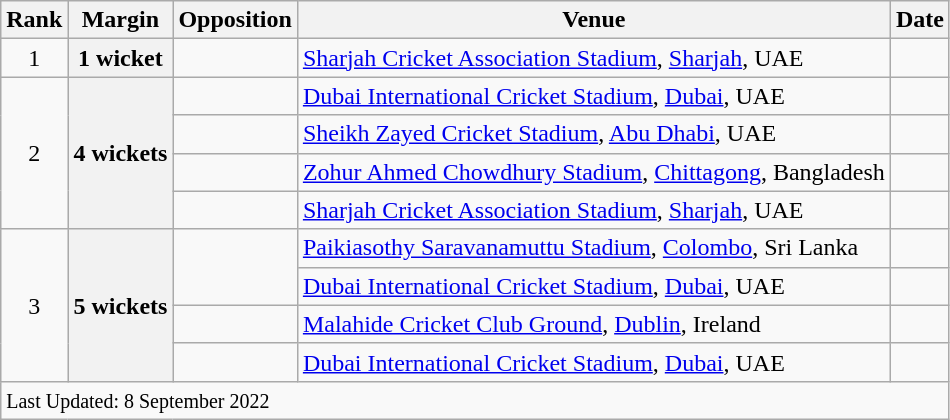<table class="wikitable plainrowheaders sortable">
<tr>
<th scope=col>Rank</th>
<th scope=col>Margin</th>
<th scope=col>Opposition</th>
<th scope=col>Venue</th>
<th scope=col>Date</th>
</tr>
<tr>
<td align=center>1</td>
<th scope=row style=text-align:center>1 wicket</th>
<td></td>
<td><a href='#'>Sharjah Cricket Association Stadium</a>, <a href='#'>Sharjah</a>, UAE</td>
<td></td>
</tr>
<tr>
<td align=center rowspan=4>2</td>
<th scope=row style=text-align:center rowspan=4>4 wickets</th>
<td></td>
<td><a href='#'>Dubai International Cricket Stadium</a>, <a href='#'>Dubai</a>, UAE</td>
<td></td>
</tr>
<tr>
<td></td>
<td><a href='#'>Sheikh Zayed Cricket Stadium</a>, <a href='#'>Abu Dhabi</a>, UAE</td>
<td></td>
</tr>
<tr>
<td></td>
<td><a href='#'>Zohur Ahmed Chowdhury Stadium</a>, <a href='#'>Chittagong</a>, Bangladesh</td>
<td></td>
</tr>
<tr>
<td></td>
<td><a href='#'>Sharjah Cricket Association Stadium</a>, <a href='#'>Sharjah</a>, UAE</td>
<td></td>
</tr>
<tr>
<td align=center rowspan=4>3</td>
<th scope=row style=text-align:center rowspan=4>5 wickets</th>
<td rowspan=2></td>
<td><a href='#'>Paikiasothy Saravanamuttu Stadium</a>, <a href='#'>Colombo</a>, Sri Lanka</td>
<td></td>
</tr>
<tr>
<td><a href='#'>Dubai International Cricket Stadium</a>, <a href='#'>Dubai</a>, UAE</td>
<td></td>
</tr>
<tr>
<td></td>
<td><a href='#'>Malahide Cricket Club Ground</a>, <a href='#'>Dublin</a>, Ireland</td>
<td></td>
</tr>
<tr>
<td></td>
<td><a href='#'>Dubai International Cricket Stadium</a>, <a href='#'>Dubai</a>, UAE</td>
<td> </td>
</tr>
<tr class=sortbottom>
<td colspan=5><small>Last Updated: 8 September 2022</small></td>
</tr>
</table>
